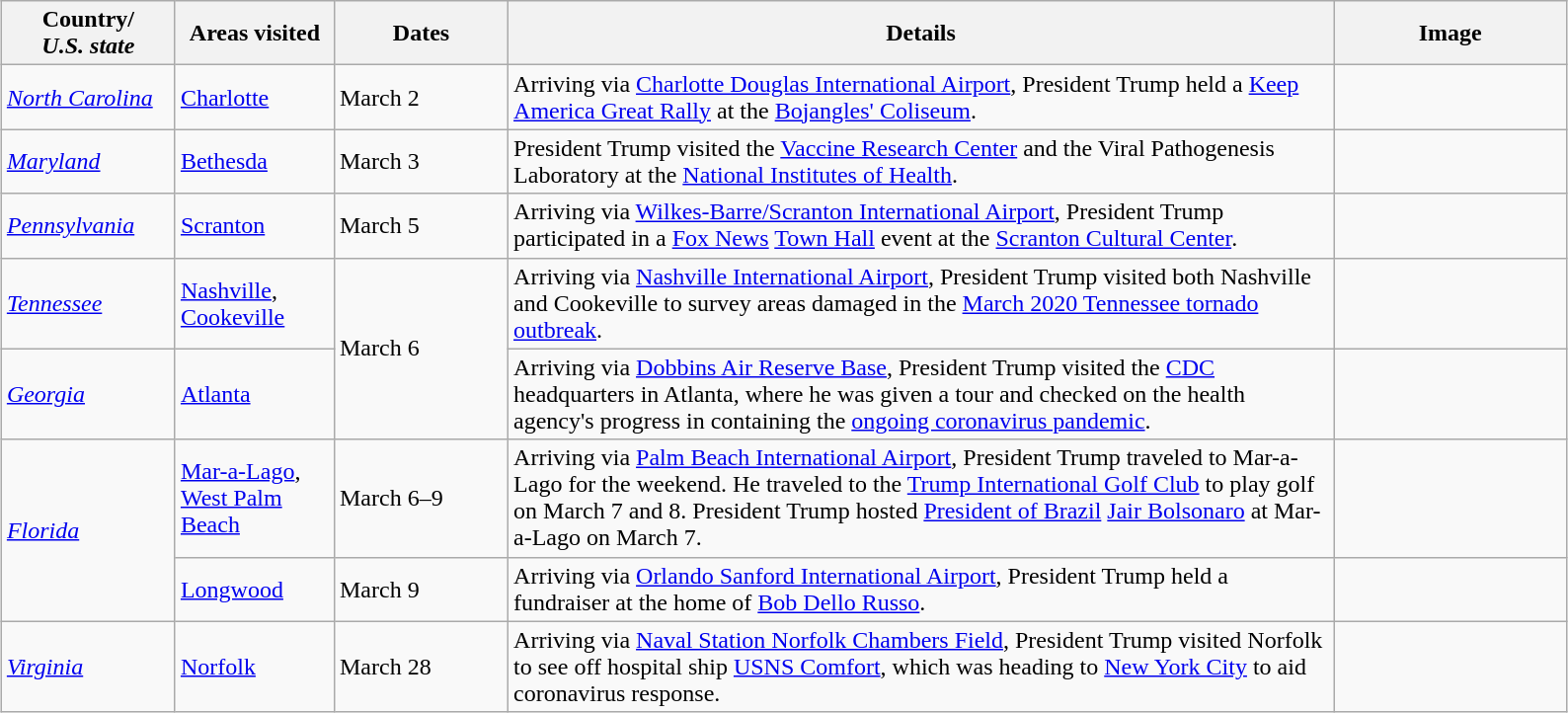<table class="wikitable" style="margin: 1em auto 1em auto">
<tr>
<th width=110>Country/<br><em>U.S. state</em></th>
<th width=100>Areas visited</th>
<th width=110>Dates</th>
<th width=550>Details</th>
<th width=150>Image</th>
</tr>
<tr>
<td> <em><a href='#'>North Carolina</a></em></td>
<td><a href='#'>Charlotte</a></td>
<td>March 2</td>
<td>Arriving via <a href='#'>Charlotte Douglas International Airport</a>, President Trump held a <a href='#'>Keep America Great Rally</a> at the <a href='#'>Bojangles' Coliseum</a>.</td>
<td></td>
</tr>
<tr>
<td> <em><a href='#'>Maryland</a></em></td>
<td><a href='#'>Bethesda</a></td>
<td>March 3</td>
<td>President Trump visited the <a href='#'>Vaccine Research Center</a> and the Viral Pathogenesis Laboratory at the <a href='#'>National Institutes of Health</a>.</td>
<td></td>
</tr>
<tr>
<td> <em><a href='#'>Pennsylvania</a></em></td>
<td><a href='#'>Scranton</a></td>
<td>March 5</td>
<td>Arriving via <a href='#'>Wilkes-Barre/Scranton International Airport</a>, President Trump participated in a <a href='#'>Fox News</a> <a href='#'>Town Hall</a> event at the <a href='#'>Scranton Cultural Center</a>.</td>
<td></td>
</tr>
<tr>
<td> <em><a href='#'>Tennessee</a></em></td>
<td><a href='#'>Nashville</a>, <a href='#'>Cookeville</a></td>
<td rowspan=2>March 6</td>
<td>Arriving via <a href='#'>Nashville International Airport</a>, President Trump visited both Nashville and Cookeville to survey areas damaged in the <a href='#'>March 2020 Tennessee tornado outbreak</a>.</td>
<td></td>
</tr>
<tr>
<td> <em><a href='#'>Georgia</a></em></td>
<td><a href='#'>Atlanta</a></td>
<td>Arriving via <a href='#'>Dobbins Air Reserve Base</a>, President Trump visited the <a href='#'>CDC</a> headquarters in Atlanta, where he was given a tour and checked on the health agency's progress in containing the <a href='#'>ongoing coronavirus pandemic</a>.</td>
<td></td>
</tr>
<tr>
<td rowspan=2> <em><a href='#'>Florida</a></em></td>
<td><a href='#'>Mar-a-Lago</a>, <a href='#'>West Palm Beach</a></td>
<td>March 6–9</td>
<td>Arriving via <a href='#'>Palm Beach International Airport</a>, President Trump traveled to Mar-a-Lago for the weekend. He traveled to the <a href='#'>Trump International Golf Club</a> to play golf on March 7 and 8. President Trump hosted <a href='#'>President of Brazil</a> <a href='#'>Jair Bolsonaro</a> at Mar-a-Lago on March 7.</td>
<td></td>
</tr>
<tr>
<td><a href='#'>Longwood</a></td>
<td>March 9</td>
<td>Arriving via <a href='#'>Orlando Sanford International Airport</a>, President Trump held a fundraiser at the home of <a href='#'>Bob Dello Russo</a>.</td>
<td></td>
</tr>
<tr>
<td> <em><a href='#'>Virginia</a></em></td>
<td><a href='#'>Norfolk</a></td>
<td>March 28</td>
<td>Arriving via <a href='#'>Naval Station Norfolk Chambers Field</a>, President Trump visited Norfolk to see off hospital ship <a href='#'>USNS Comfort</a>, which was heading to <a href='#'>New York City</a> to aid coronavirus response.</td>
<td></td>
</tr>
</table>
